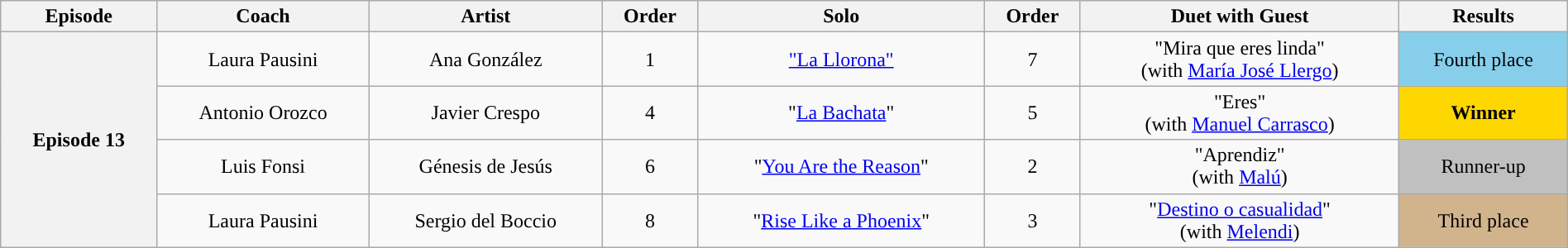<table class="wikitable" style="text-align:center; width:100%">
<tr>
<th>Episode</th>
<th>Coach</th>
<th>Artist</th>
<th>Order</th>
<th>Solo</th>
<th>Order</th>
<th>Duet with Guest</th>
<th>Results</th>
</tr>
<tr>
<th rowspan="4">Episode 13<br></th>
<td>Laura Pausini</td>
<td>Ana González</td>
<td>1</td>
<td><a href='#'>"La Llorona"</a></td>
<td>7</td>
<td>"Mira que eres linda"<br>(with <a href='#'>María José Llergo</a>)</td>
<td style="background:skyblue">Fourth place</td>
</tr>
<tr>
<td>Antonio Orozco</td>
<td>Javier Crespo</td>
<td>4</td>
<td>"<a href='#'>La Bachata</a>"</td>
<td>5</td>
<td>"Eres"<br>(with <a href='#'>Manuel Carrasco</a>)</td>
<td style="background:gold"><strong>Winner</strong></td>
</tr>
<tr>
<td>Luis Fonsi</td>
<td>Génesis de Jesús</td>
<td>6</td>
<td>"<a href='#'>You Are the Reason</a>"</td>
<td>2</td>
<td>"Aprendiz"<br>(with <a href='#'>Malú</a>)</td>
<td style="background:silver">Runner-up</td>
</tr>
<tr>
<td>Laura Pausini</td>
<td>Sergio del Boccio</td>
<td>8</td>
<td>"<a href='#'>Rise Like a Phoenix</a>"</td>
<td>3</td>
<td>"<a href='#'>Destino o casualidad</a>"<br>(with <a href='#'>Melendi</a>)</td>
<td style="background:tan">Third place</td>
</tr>
</table>
